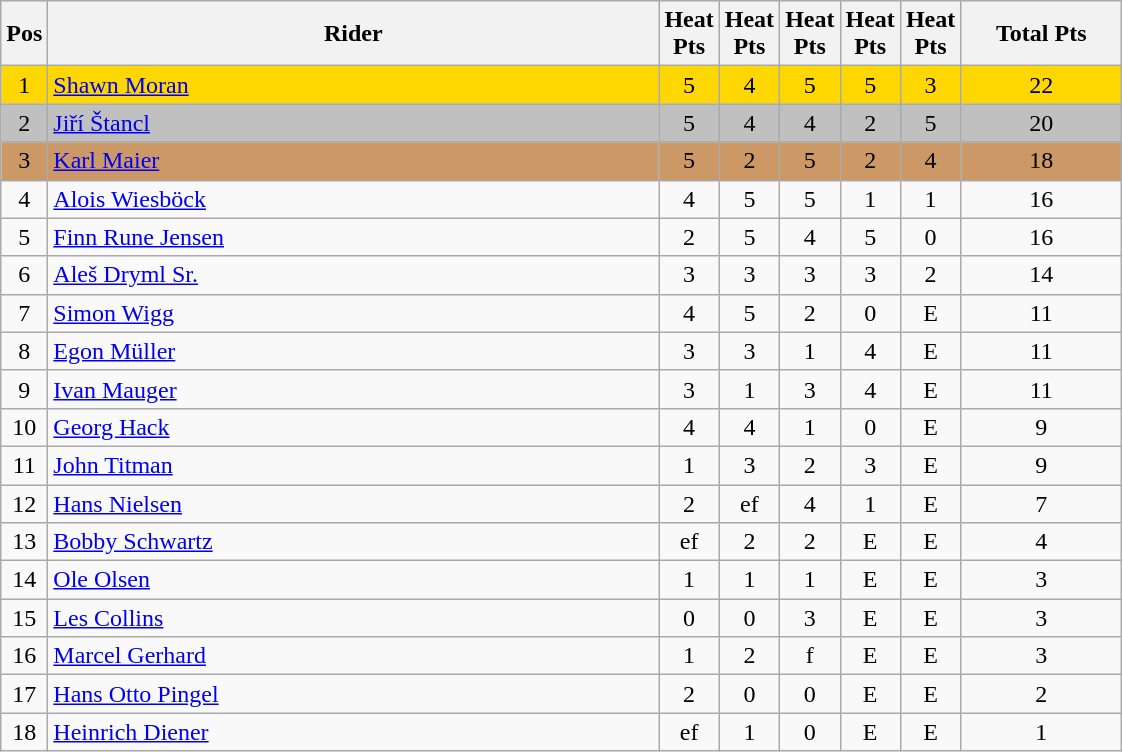<table class="wikitable" style="font-size: 100%">
<tr>
<th width=20>Pos</th>
<th width=400>Rider</th>
<th width=20>Heat Pts</th>
<th width=20>Heat Pts</th>
<th width=20>Heat Pts</th>
<th width=20>Heat Pts</th>
<th width=20>Heat Pts</th>
<th width=100>Total Pts</th>
</tr>
<tr align=center style="background-color: gold;">
<td>1</td>
<td align="left"> <a href='#'>Shawn Moran</a></td>
<td>5</td>
<td>4</td>
<td>5</td>
<td>5</td>
<td>3</td>
<td>22</td>
</tr>
<tr align=center style="background-color: silver;">
<td>2</td>
<td align="left"> <a href='#'>Jiří Štancl</a></td>
<td>5</td>
<td>4</td>
<td>4</td>
<td>2</td>
<td>5</td>
<td>20</td>
</tr>
<tr align=center style="background-color: #cc9966;">
<td>3</td>
<td align="left"> <a href='#'>Karl Maier</a></td>
<td>5</td>
<td>2</td>
<td>5</td>
<td>2</td>
<td>4</td>
<td>18</td>
</tr>
<tr align=center>
<td>4</td>
<td align="left"> <a href='#'>Alois Wiesböck</a></td>
<td>4</td>
<td>5</td>
<td>5</td>
<td>1</td>
<td>1</td>
<td>16</td>
</tr>
<tr align=center>
<td>5</td>
<td align="left"> <a href='#'>Finn Rune Jensen</a></td>
<td>2</td>
<td>5</td>
<td>4</td>
<td>5</td>
<td>0</td>
<td>16</td>
</tr>
<tr align=center>
<td>6</td>
<td align="left"> <a href='#'>Aleš Dryml Sr.</a></td>
<td>3</td>
<td>3</td>
<td>3</td>
<td>3</td>
<td>2</td>
<td>14</td>
</tr>
<tr align=center>
<td>7</td>
<td align="left"> <a href='#'>Simon Wigg</a></td>
<td>4</td>
<td>5</td>
<td>2</td>
<td>0</td>
<td>E</td>
<td>11</td>
</tr>
<tr align=center>
<td>8</td>
<td align="left"> <a href='#'>Egon Müller</a></td>
<td>3</td>
<td>3</td>
<td>1</td>
<td>4</td>
<td>E</td>
<td>11</td>
</tr>
<tr align=center>
<td>9</td>
<td align="left"> <a href='#'>Ivan Mauger</a></td>
<td>3</td>
<td>1</td>
<td>3</td>
<td>4</td>
<td>E</td>
<td>11</td>
</tr>
<tr align=center>
<td>10</td>
<td align="left"> <a href='#'>Georg Hack</a></td>
<td>4</td>
<td>4</td>
<td>1</td>
<td>0</td>
<td>E</td>
<td>9</td>
</tr>
<tr align=center>
<td>11</td>
<td align="left"> <a href='#'>John Titman</a></td>
<td>1</td>
<td>3</td>
<td>2</td>
<td>3</td>
<td>E</td>
<td>9</td>
</tr>
<tr align=center>
<td>12</td>
<td align="left">  <a href='#'>Hans Nielsen</a></td>
<td>2</td>
<td>ef</td>
<td>4</td>
<td>1</td>
<td>E</td>
<td>7</td>
</tr>
<tr align=center>
<td>13</td>
<td align="left">  <a href='#'>Bobby Schwartz</a></td>
<td>ef</td>
<td>2</td>
<td>2</td>
<td>E</td>
<td>E</td>
<td>4</td>
</tr>
<tr align=center>
<td>14</td>
<td align="left"> <a href='#'>Ole Olsen</a></td>
<td>1</td>
<td>1</td>
<td>1</td>
<td>E</td>
<td>E</td>
<td>3</td>
</tr>
<tr align=center>
<td>15</td>
<td align="left"> <a href='#'>Les Collins</a></td>
<td>0</td>
<td>0</td>
<td>3</td>
<td>E</td>
<td>E</td>
<td>3</td>
</tr>
<tr align=center>
<td>16</td>
<td align="left"> <a href='#'>Marcel Gerhard</a></td>
<td>1</td>
<td>2</td>
<td>f</td>
<td>E</td>
<td>E</td>
<td>3</td>
</tr>
<tr align=center>
<td>17</td>
<td align="left"> <a href='#'>Hans Otto Pingel</a></td>
<td>2</td>
<td>0</td>
<td>0</td>
<td>E</td>
<td>E</td>
<td>2</td>
</tr>
<tr align=center>
<td>18</td>
<td align="left"> <a href='#'>Heinrich Diener</a></td>
<td>ef</td>
<td>1</td>
<td>0</td>
<td>E</td>
<td>E</td>
<td>1</td>
</tr>
</table>
